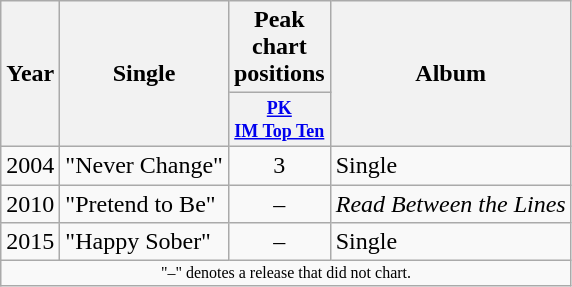<table class="wikitable">
<tr>
<th rowspan="2">Year</th>
<th rowspan="2">Single</th>
<th colspan="1">Peak chart positions</th>
<th rowspan="2">Album</th>
</tr>
<tr>
<th style="width:3em;font-size:75%"><a href='#'>PK<br>IM Top Ten</a><br></th>
</tr>
<tr>
<td style="text-align:center;">2004</td>
<td>"Never Change"</td>
<td style="text-align:center;">3</td>
<td>Single</td>
</tr>
<tr>
<td style="text-align:center;">2010</td>
<td>"Pretend to Be"</td>
<td style="text-align:center;">–</td>
<td><em>Read Between the Lines</em></td>
</tr>
<tr>
<td style="text-align:center;">2015</td>
<td>"Happy Sober"</td>
<td style="text-align:center;">–</td>
<td>Single</td>
</tr>
<tr>
<td colspan="8" style="text-align:center; font-size:8pt;">"–" denotes a release that did not chart.</td>
</tr>
</table>
